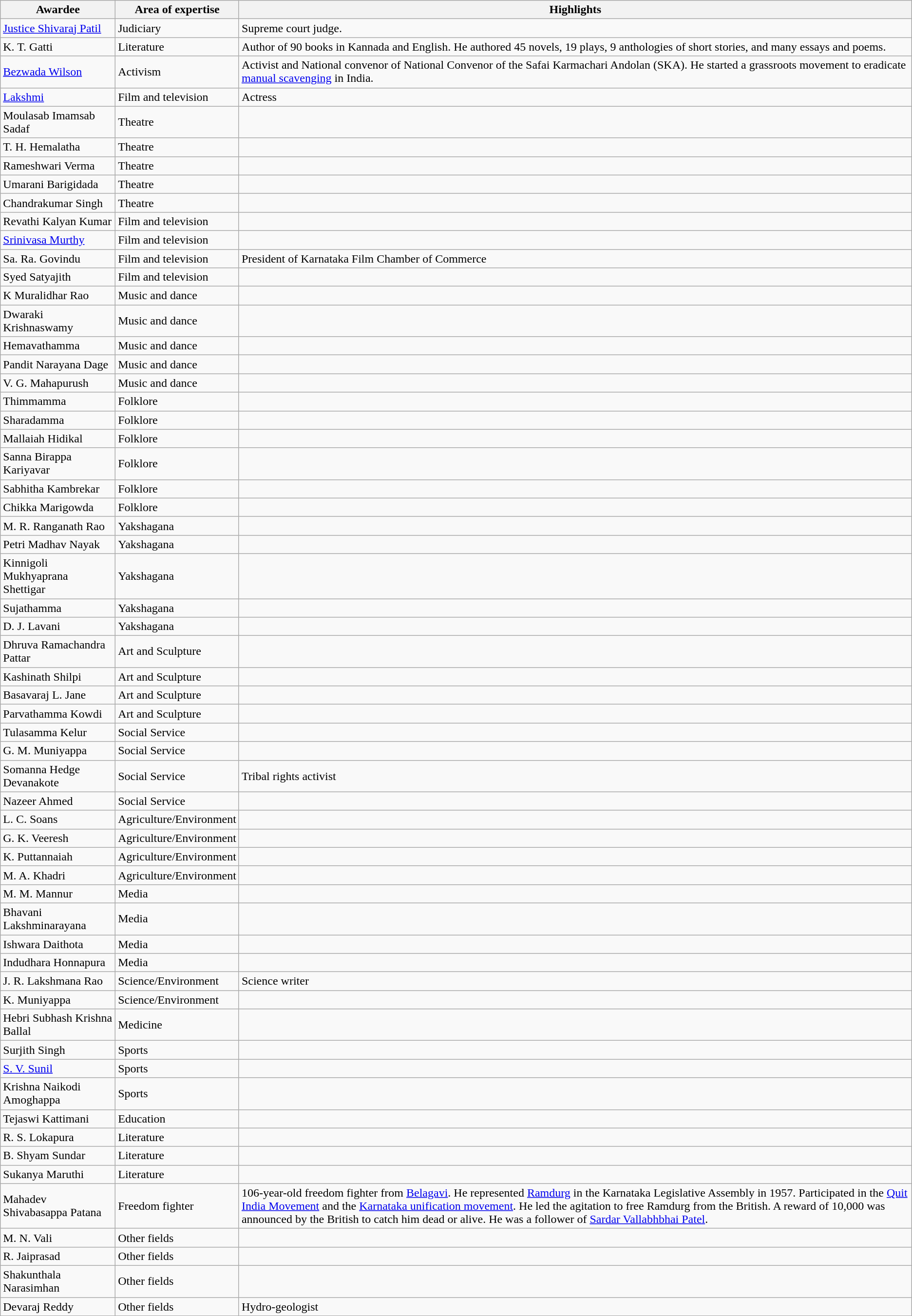<table class="wikitable sortable">
<tr>
<th>Awardee</th>
<th>Area of expertise</th>
<th>Highlights</th>
</tr>
<tr>
<td><a href='#'>Justice Shivaraj Patil</a></td>
<td>Judiciary</td>
<td>Supreme court judge.</td>
</tr>
<tr>
<td>K. T. Gatti</td>
<td>Literature</td>
<td>Author of 90 books in Kannada and English. He authored 45 novels, 19 plays, 9 anthologies of short stories, and many essays and poems.</td>
</tr>
<tr>
<td><a href='#'>Bezwada Wilson</a></td>
<td>Activism</td>
<td>Activist and National convenor of National Convenor of the Safai Karmachari Andolan (SKA). He started a grassroots movement to eradicate <a href='#'>manual scavenging</a> in India.</td>
</tr>
<tr>
<td><a href='#'>Lakshmi</a></td>
<td>Film and television</td>
<td>Actress</td>
</tr>
<tr>
<td>Moulasab Imamsab Sadaf</td>
<td>Theatre</td>
<td></td>
</tr>
<tr>
<td>T. H. Hemalatha</td>
<td>Theatre</td>
<td></td>
</tr>
<tr>
<td>Rameshwari Verma</td>
<td>Theatre</td>
<td></td>
</tr>
<tr>
<td>Umarani Barigidada</td>
<td>Theatre</td>
<td></td>
</tr>
<tr>
<td>Chandrakumar Singh</td>
<td>Theatre</td>
<td></td>
</tr>
<tr>
<td>Revathi Kalyan Kumar</td>
<td>Film and television</td>
<td></td>
</tr>
<tr>
<td><a href='#'>Srinivasa Murthy</a></td>
<td>Film and television</td>
<td></td>
</tr>
<tr>
<td>Sa. Ra. Govindu</td>
<td>Film and television</td>
<td>President of Karnataka Film Chamber of Commerce</td>
</tr>
<tr>
<td>Syed Satyajith</td>
<td>Film and television</td>
<td></td>
</tr>
<tr>
<td>K Muralidhar Rao</td>
<td>Music and dance</td>
<td></td>
</tr>
<tr>
<td>Dwaraki Krishnaswamy</td>
<td>Music and dance</td>
<td></td>
</tr>
<tr>
<td>Hemavathamma</td>
<td>Music and dance</td>
<td></td>
</tr>
<tr>
<td>Pandit Narayana Dage</td>
<td>Music and dance</td>
<td></td>
</tr>
<tr>
<td>V. G. Mahapurush</td>
<td>Music and dance</td>
<td></td>
</tr>
<tr>
<td>Thimmamma</td>
<td>Folklore</td>
<td></td>
</tr>
<tr>
<td>Sharadamma</td>
<td>Folklore</td>
<td></td>
</tr>
<tr>
<td>Mallaiah Hidikal</td>
<td>Folklore</td>
<td></td>
</tr>
<tr>
<td>Sanna Birappa Kariyavar</td>
<td>Folklore</td>
<td></td>
</tr>
<tr>
<td>Sabhitha Kambrekar</td>
<td>Folklore</td>
<td></td>
</tr>
<tr>
<td>Chikka Marigowda</td>
<td>Folklore</td>
<td></td>
</tr>
<tr>
<td>M. R. Ranganath Rao</td>
<td>Yakshagana</td>
<td></td>
</tr>
<tr>
<td>Petri Madhav Nayak</td>
<td>Yakshagana</td>
<td></td>
</tr>
<tr>
<td>Kinnigoli Mukhyaprana Shettigar</td>
<td>Yakshagana</td>
<td></td>
</tr>
<tr>
<td>Sujathamma</td>
<td>Yakshagana</td>
<td></td>
</tr>
<tr>
<td>D. J. Lavani</td>
<td>Yakshagana</td>
<td></td>
</tr>
<tr>
<td>Dhruva Ramachandra Pattar</td>
<td>Art and Sculpture</td>
<td></td>
</tr>
<tr>
<td>Kashinath Shilpi</td>
<td>Art and Sculpture</td>
<td></td>
</tr>
<tr>
<td>Basavaraj L. Jane</td>
<td>Art and Sculpture</td>
<td></td>
</tr>
<tr>
<td>Parvathamma Kowdi</td>
<td>Art and Sculpture</td>
<td></td>
</tr>
<tr>
<td>Tulasamma Kelur</td>
<td>Social Service</td>
<td></td>
</tr>
<tr>
<td>G. M. Muniyappa</td>
<td>Social Service</td>
<td></td>
</tr>
<tr>
<td>Somanna Hedge Devanakote</td>
<td>Social Service</td>
<td>Tribal rights activist</td>
</tr>
<tr>
<td>Nazeer Ahmed</td>
<td>Social Service</td>
<td></td>
</tr>
<tr>
<td>L. C. Soans</td>
<td>Agriculture/Environment</td>
<td></td>
</tr>
<tr>
<td>G. K. Veeresh</td>
<td>Agriculture/Environment</td>
<td></td>
</tr>
<tr>
<td>K. Puttannaiah</td>
<td>Agriculture/Environment</td>
<td></td>
</tr>
<tr>
<td>M. A. Khadri</td>
<td>Agriculture/Environment</td>
<td></td>
</tr>
<tr>
<td>M. M. Mannur</td>
<td>Media</td>
<td></td>
</tr>
<tr>
<td>Bhavani Lakshminarayana</td>
<td>Media</td>
<td></td>
</tr>
<tr>
<td>Ishwara Daithota</td>
<td>Media</td>
<td></td>
</tr>
<tr>
<td>Indudhara Honnapura</td>
<td>Media</td>
<td></td>
</tr>
<tr>
<td>J. R. Lakshmana Rao</td>
<td>Science/Environment</td>
<td>Science writer</td>
</tr>
<tr>
<td>K. Muniyappa</td>
<td>Science/Environment</td>
<td></td>
</tr>
<tr>
<td>Hebri Subhash Krishna Ballal</td>
<td>Medicine</td>
<td></td>
</tr>
<tr>
<td>Surjith Singh</td>
<td>Sports</td>
<td></td>
</tr>
<tr>
<td><a href='#'>S. V. Sunil</a></td>
<td>Sports</td>
<td></td>
</tr>
<tr>
<td>Krishna Naikodi Amoghappa</td>
<td>Sports</td>
<td></td>
</tr>
<tr>
<td>Tejaswi Kattimani</td>
<td>Education</td>
<td></td>
</tr>
<tr>
<td>R. S. Lokapura</td>
<td>Literature</td>
<td></td>
</tr>
<tr>
<td>B. Shyam Sundar</td>
<td>Literature</td>
<td></td>
</tr>
<tr>
<td>Sukanya Maruthi</td>
<td>Literature</td>
<td></td>
</tr>
<tr>
<td>Mahadev Shivabasappa Patana</td>
<td>Freedom fighter</td>
<td>106-year-old freedom fighter from <a href='#'>Belagavi</a>. He represented <a href='#'>Ramdurg</a> in the Karnataka Legislative Assembly in 1957. Participated in the <a href='#'>Quit India Movement</a> and the <a href='#'>Karnataka unification movement</a>. He led the agitation to free Ramdurg from the British. A reward of 10,000 was announced by the British to catch him dead or alive. He was a follower of <a href='#'>Sardar Vallabhbhai Patel</a>.</td>
</tr>
<tr>
<td>M. N. Vali</td>
<td>Other fields</td>
<td></td>
</tr>
<tr>
<td>R. Jaiprasad</td>
<td>Other fields</td>
<td></td>
</tr>
<tr>
<td>Shakunthala Narasimhan</td>
<td>Other fields</td>
<td></td>
</tr>
<tr>
<td>Devaraj Reddy</td>
<td>Other fields</td>
<td>Hydro-geologist</td>
</tr>
</table>
